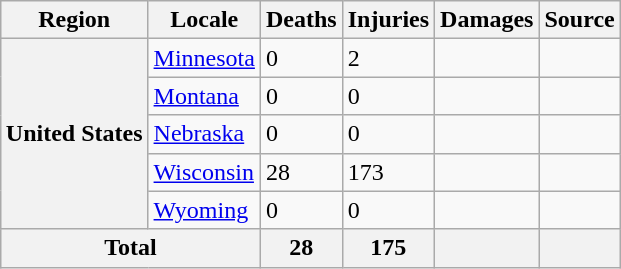<table class="wikitable" style="float:right; margin:10px">
<tr>
<th>Region</th>
<th>Locale</th>
<th>Deaths</th>
<th>Injuries</th>
<th>Damages</th>
<th>Source</th>
</tr>
<tr>
<th rowspan="5">United States</th>
<td rowspan="1"><a href='#'>Minnesota</a></td>
<td>0</td>
<td>2</td>
<td></td>
<td></td>
</tr>
<tr>
<td rowspan="1"><a href='#'>Montana</a></td>
<td>0</td>
<td>0</td>
<td></td>
<td></td>
</tr>
<tr>
<td rowspan="1"><a href='#'>Nebraska</a></td>
<td>0</td>
<td>0</td>
<td></td>
<td></td>
</tr>
<tr>
<td rowspan="1"><a href='#'>Wisconsin</a></td>
<td>28</td>
<td>173</td>
<td></td>
<td></td>
</tr>
<tr>
<td rowspan="1"><a href='#'>Wyoming</a></td>
<td>0</td>
<td>0</td>
<td></td>
<td></td>
</tr>
<tr>
<th colspan="2">Total</th>
<th colspan="">28</th>
<th colspan="">175</th>
<th colspan=""></th>
<th colspan=""></th>
</tr>
</table>
